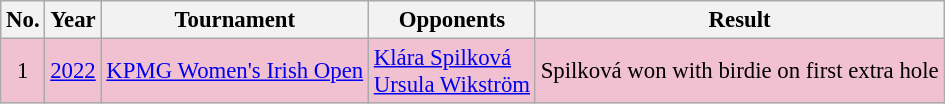<table class="wikitable" style="font-size:95%;">
<tr>
<th>No.</th>
<th>Year</th>
<th>Tournament</th>
<th>Opponents</th>
<th>Result</th>
</tr>
<tr style="background:#F2C1D1;">
<td align=center>1</td>
<td><a href='#'>2022</a></td>
<td><a href='#'>KPMG Women's Irish Open</a></td>
<td> <a href='#'>Klára Spilková</a><br> <a href='#'>Ursula Wikström</a></td>
<td>Spilková won with birdie on first extra hole</td>
</tr>
</table>
